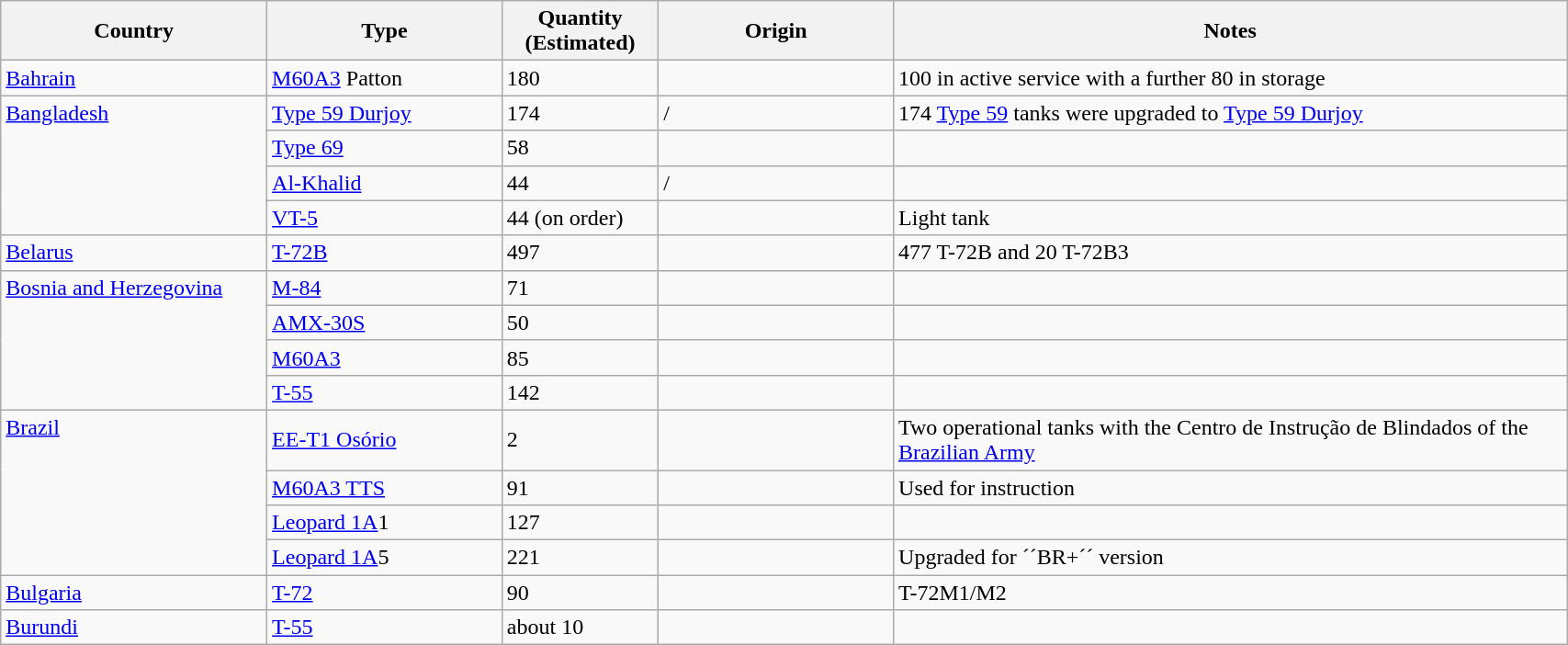<table class="wikitable" Width="90%">
<tr>
<th width="17%">Country</th>
<th width="15%">Type</th>
<th width="10%">Quantity (Estimated)</th>
<th width="15%">Origin</th>
<th>Notes</th>
</tr>
<tr>
<td valign="top"><a href='#'>Bahrain</a></td>
<td><a href='#'>M60A3</a> Patton</td>
<td>180</td>
<td></td>
<td>100 in active service with a further 80 in storage</td>
</tr>
<tr>
<td rowspan="4" valign="top"><a href='#'>Bangladesh</a></td>
<td><a href='#'>Type 59 Durjoy</a></td>
<td>174</td>
<td> /<br></td>
<td>174 <a href='#'>Type 59</a> tanks were upgraded to <a href='#'>Type 59 Durjoy</a></td>
</tr>
<tr>
<td><a href='#'>Type 69</a></td>
<td>58</td>
<td></td>
<td></td>
</tr>
<tr>
<td><a href='#'>Al-Khalid</a></td>
<td>44</td>
<td> /<br></td>
<td></td>
</tr>
<tr>
<td><a href='#'>VT-5</a></td>
<td>44 (on order)</td>
<td></td>
<td>Light tank</td>
</tr>
<tr>
<td rowspan="1" valign="top"><a href='#'>Belarus</a></td>
<td><a href='#'>T-72B</a></td>
<td>497</td>
<td></td>
<td>477 T-72B and 20 T-72B3</td>
</tr>
<tr>
<td rowspan="4" valign="top"><a href='#'>Bosnia and Herzegovina</a></td>
<td><a href='#'>M-84</a></td>
<td>71</td>
<td></td>
<td></td>
</tr>
<tr>
<td><a href='#'>AMX-30S</a></td>
<td>50</td>
<td></td>
<td></td>
</tr>
<tr>
<td><a href='#'>M60A3</a></td>
<td>85</td>
<td></td>
<td></td>
</tr>
<tr>
<td><a href='#'>T-55</a></td>
<td>142</td>
<td></td>
<td></td>
</tr>
<tr>
<td rowspan="4" valign="top"><a href='#'>Brazil</a></td>
<td><a href='#'>EE-T1 Osório</a></td>
<td>2</td>
<td></td>
<td>Two operational tanks with the Centro de Instrução de Blindados of the <a href='#'>Brazilian Army</a></td>
</tr>
<tr>
<td><a href='#'>M60A3 TTS</a></td>
<td>91</td>
<td></td>
<td>Used for instruction</td>
</tr>
<tr>
<td><a href='#'>Leopard 1A</a>1</td>
<td>127</td>
<td></td>
<td></td>
</tr>
<tr>
<td><a href='#'>Leopard 1A</a>5</td>
<td>221</td>
<td></td>
<td>Upgraded for ´´BR+´´ version</td>
</tr>
<tr>
<td rowspan="1" valign="top"><a href='#'>Bulgaria</a></td>
<td><a href='#'>T-72</a></td>
<td>90</td>
<td></td>
<td>T-72M1/M2</td>
</tr>
<tr>
<td rowspan="1" valign="top"><a href='#'>Burundi</a></td>
<td><a href='#'>T-55</a></td>
<td>about 10</td>
<td></td>
<td></td>
</tr>
</table>
